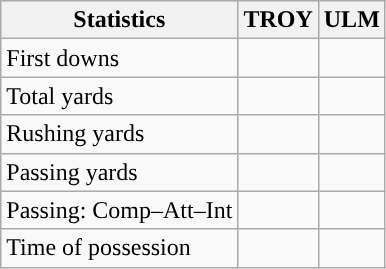<table class="wikitable" style="float: left;">
<tr>
<th>Statistics</th>
<th>TROY</th>
<th>ULM</th>
</tr>
<tr>
<td>First downs</td>
<td></td>
<td></td>
</tr>
<tr>
<td>Total yards</td>
<td></td>
<td></td>
</tr>
<tr>
<td>Rushing yards</td>
<td></td>
<td></td>
</tr>
<tr>
<td>Passing yards</td>
<td></td>
<td></td>
</tr>
<tr>
<td>Passing: Comp–Att–Int</td>
<td></td>
<td></td>
</tr>
<tr>
<td>Time of possession</td>
<td></td>
<td></td>
</tr>
</table>
